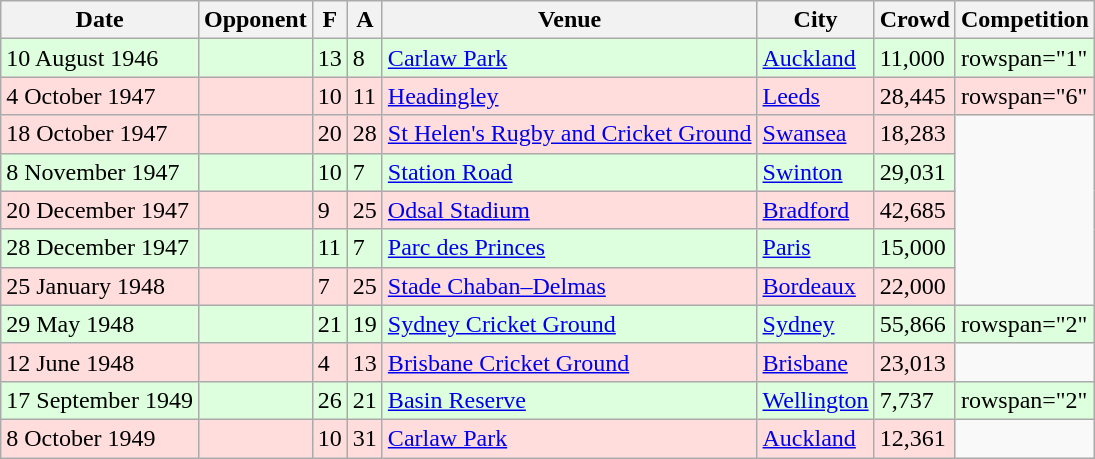<table class="wikitable sortable">
<tr>
<th>Date</th>
<th>Opponent</th>
<th>F</th>
<th>A</th>
<th>Venue</th>
<th>City</th>
<th>Crowd</th>
<th>Competition</th>
</tr>
<tr style="background:#ddffdd;">
<td>10 August 1946</td>
<td></td>
<td>13</td>
<td>8</td>
<td><a href='#'>Carlaw Park</a></td>
<td><a href='#'>Auckland</a></td>
<td>11,000</td>
<td>rowspan="1"</td>
</tr>
<tr style="background:#ffdddd;">
<td>4 October 1947</td>
<td></td>
<td>10</td>
<td>11</td>
<td><a href='#'>Headingley</a></td>
<td><a href='#'>Leeds</a></td>
<td>28,445</td>
<td>rowspan="6" </td>
</tr>
<tr style="background:#ffdddd;">
<td>18 October 1947</td>
<td></td>
<td>20</td>
<td>28</td>
<td><a href='#'>St Helen's Rugby and Cricket Ground</a></td>
<td><a href='#'>Swansea</a></td>
<td>18,283</td>
</tr>
<tr style="background:#ddffdd;">
<td>8 November 1947</td>
<td></td>
<td>10</td>
<td>7</td>
<td><a href='#'>Station Road</a></td>
<td><a href='#'>Swinton</a></td>
<td>29,031</td>
</tr>
<tr style="background:#ffdddd;">
<td>20 December 1947</td>
<td></td>
<td>9</td>
<td>25</td>
<td><a href='#'>Odsal Stadium</a></td>
<td><a href='#'>Bradford</a></td>
<td>42,685</td>
</tr>
<tr style="background:#ddffdd;">
<td>28 December 1947</td>
<td></td>
<td>11</td>
<td>7</td>
<td><a href='#'>Parc des Princes</a></td>
<td><a href='#'>Paris</a></td>
<td>15,000</td>
</tr>
<tr style="background:#ffdddd;">
<td>25 January 1948</td>
<td></td>
<td>7</td>
<td>25</td>
<td><a href='#'>Stade Chaban–Delmas</a></td>
<td><a href='#'>Bordeaux</a></td>
<td>22,000</td>
</tr>
<tr style="background:#ddffdd;">
<td>29 May 1948</td>
<td></td>
<td>21</td>
<td>19</td>
<td><a href='#'>Sydney Cricket Ground</a></td>
<td><a href='#'>Sydney</a></td>
<td>55,866</td>
<td>rowspan="2" </td>
</tr>
<tr style="background:#ffdddd;">
<td>12 June 1948</td>
<td></td>
<td>4</td>
<td>13</td>
<td><a href='#'>Brisbane Cricket Ground</a></td>
<td><a href='#'>Brisbane</a></td>
<td>23,013</td>
</tr>
<tr style="background:#ddffdd;">
<td>17 September 1949</td>
<td></td>
<td>26</td>
<td>21</td>
<td><a href='#'>Basin Reserve</a></td>
<td><a href='#'>Wellington</a></td>
<td>7,737</td>
<td>rowspan="2" </td>
</tr>
<tr style="background:#ffdddd;">
<td>8 October 1949</td>
<td></td>
<td>10</td>
<td>31</td>
<td><a href='#'>Carlaw Park</a></td>
<td><a href='#'>Auckland</a></td>
<td>12,361</td>
</tr>
</table>
